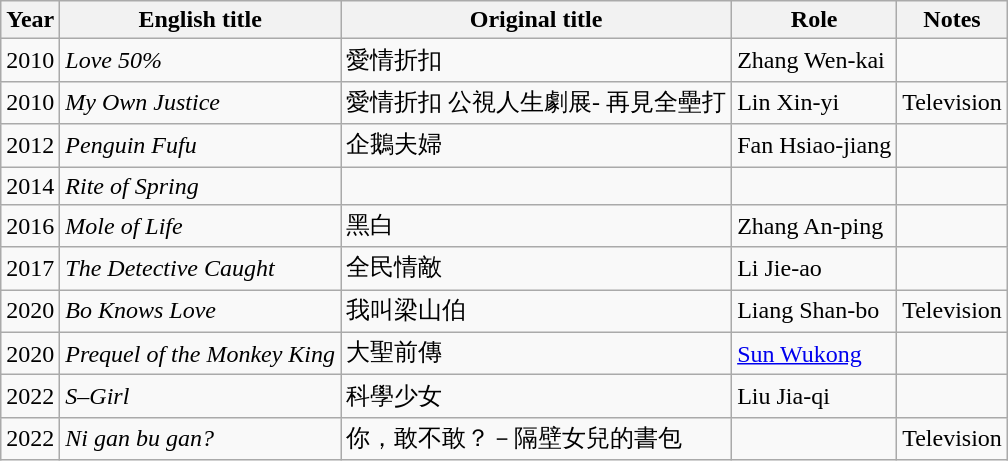<table class="wikitable sortable">
<tr>
<th>Year</th>
<th>English title</th>
<th>Original title</th>
<th>Role</th>
<th class="unsortable">Notes</th>
</tr>
<tr>
<td>2010</td>
<td><em>Love 50%</em></td>
<td>愛情折扣</td>
<td>Zhang Wen-kai</td>
<td></td>
</tr>
<tr>
<td>2010</td>
<td><em>My Own Justice</em></td>
<td>愛情折扣 公視人生劇展- 再見全壘打</td>
<td>Lin Xin-yi</td>
<td>Television</td>
</tr>
<tr>
<td>2012</td>
<td><em>Penguin Fufu</em></td>
<td>企鵝夫婦</td>
<td>Fan Hsiao-jiang</td>
<td></td>
</tr>
<tr>
<td>2014</td>
<td><em>Rite of Spring</em></td>
<td></td>
<td></td>
<td></td>
</tr>
<tr>
<td>2016</td>
<td><em>Mole of Life</em></td>
<td>黑白</td>
<td>Zhang An-ping</td>
<td></td>
</tr>
<tr>
<td>2017</td>
<td><em>The Detective Caught</em></td>
<td>全民情敵</td>
<td>Li Jie-ao</td>
<td></td>
</tr>
<tr>
<td>2020</td>
<td><em>Bo Knows Love</em></td>
<td>我叫梁山伯</td>
<td>Liang Shan-bo</td>
<td>Television</td>
</tr>
<tr>
<td>2020</td>
<td><em>Prequel of the Monkey King</em></td>
<td>大聖前傳</td>
<td><a href='#'>Sun Wukong</a></td>
<td></td>
</tr>
<tr>
<td>2022</td>
<td><em>S–Girl</em></td>
<td>科學少女</td>
<td>Liu Jia-qi</td>
<td></td>
</tr>
<tr>
<td>2022</td>
<td><em>Ni gan bu gan?</em></td>
<td>你，敢不敢？－隔壁女兒的書包</td>
<td></td>
<td>Television</td>
</tr>
</table>
